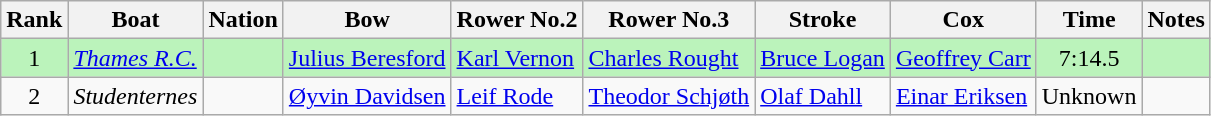<table class="wikitable sortable" style="text-align:center">
<tr>
<th>Rank</th>
<th>Boat</th>
<th>Nation</th>
<th>Bow</th>
<th>Rower No.2</th>
<th>Rower No.3</th>
<th>Stroke</th>
<th>Cox</th>
<th>Time</th>
<th>Notes</th>
</tr>
<tr bgcolor=bbf3bb>
<td>1</td>
<td align=left><em><a href='#'>Thames R.C.</a></em></td>
<td align=left></td>
<td align=left><a href='#'>Julius Beresford</a></td>
<td align=left><a href='#'>Karl Vernon</a></td>
<td align=left><a href='#'>Charles Rought</a></td>
<td align=left><a href='#'>Bruce Logan</a></td>
<td align=left><a href='#'>Geoffrey Carr</a></td>
<td>7:14.5</td>
<td></td>
</tr>
<tr>
<td>2</td>
<td align=left><em>Studenternes</em></td>
<td align=left></td>
<td align=left><a href='#'>Øyvin Davidsen</a></td>
<td align=left><a href='#'>Leif Rode</a></td>
<td align=left><a href='#'>Theodor Schjøth</a></td>
<td align=left><a href='#'>Olaf Dahll</a></td>
<td align=left><a href='#'>Einar Eriksen</a></td>
<td data-sort-value=8:88.8>Unknown</td>
<td></td>
</tr>
</table>
